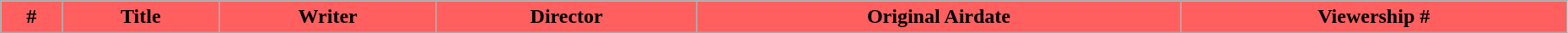<table class="wikitable plainrowheaders" style="width:98%;">
<tr>
<th style="background:#FF5F5F;">#</th>
<th style="background:#FF5F5F;">Title</th>
<th style="background:#FF5F5F;">Writer</th>
<th style="background:#FF5F5F;">Director</th>
<th style="background:#FF5F5F;">Original Airdate</th>
<th style="background:#FF5F5F;">Viewership #<br>
</th>
</tr>
</table>
